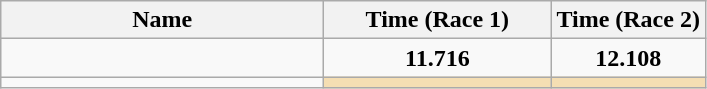<table class="wikitable" style="text-align:center;">
<tr>
<th style="width:13em">Name</th>
<th style="width:9em">Time (Race 1)</th>
<th>Time (Race 2)</th>
</tr>
<tr>
<td align=left></td>
<td><strong>11.716</strong></td>
<td><strong>12.108</strong></td>
</tr>
<tr>
<td align=left></td>
<td bgcolor=wheat></td>
<td bgcolor=wheat></td>
</tr>
</table>
